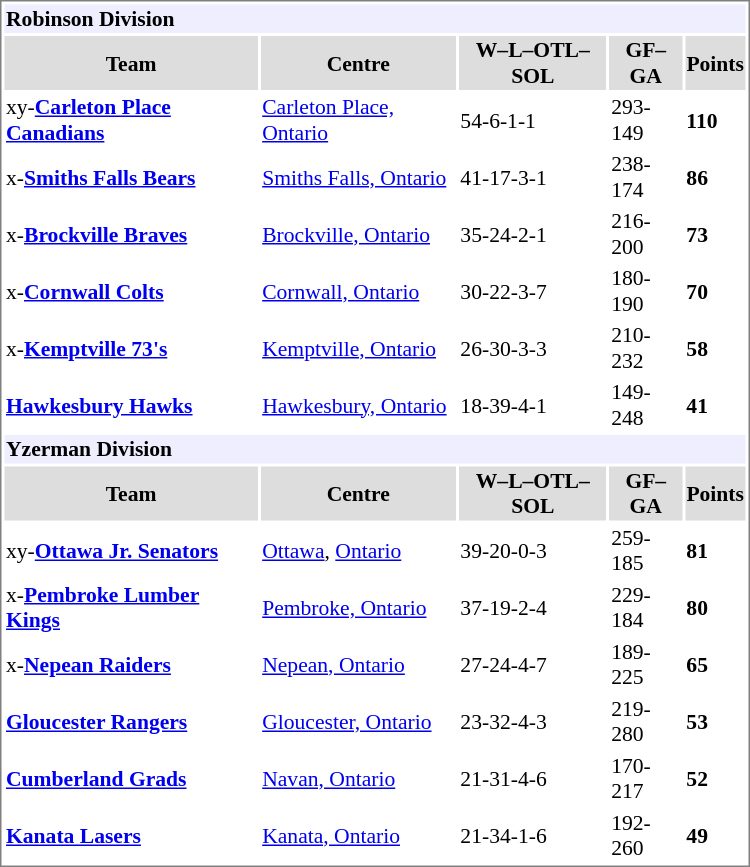<table cellpadding="0">
<tr align="left" style="vertical-align: top">
<td></td>
<td><br><table cellpadding="1" width="500px" style="font-size: 90%; border: 1px solid gray;">
<tr bgcolor="#eeeeff">
<td colspan="11"><strong>Robinson Division</strong></td>
</tr>
<tr>
<th style="background: #DDDDDD;">Team</th>
<th style="background: #DDDDDD;">Centre</th>
<th style="background: #DDDDDD;">W–L–OTL–SOL</th>
<th style="background: #DDDDDD;">GF–GA</th>
<th style="background: #DDDDDD;">Points</th>
</tr>
<tr>
<td>xy-<strong><a href='#'>Carleton Place Canadians</a></strong></td>
<td><a href='#'>Carleton Place, Ontario</a></td>
<td>54-6-1-1</td>
<td>293-149</td>
<td><strong>110</strong></td>
</tr>
<tr>
<td>x-<strong><a href='#'>Smiths Falls Bears</a></strong></td>
<td><a href='#'>Smiths Falls, Ontario</a></td>
<td>41-17-3-1</td>
<td>238-174</td>
<td><strong>86</strong></td>
</tr>
<tr>
<td>x-<strong><a href='#'>Brockville Braves</a></strong></td>
<td><a href='#'>Brockville, Ontario</a></td>
<td>35-24-2-1</td>
<td>216-200</td>
<td><strong>73</strong></td>
</tr>
<tr>
<td>x-<strong><a href='#'>Cornwall Colts</a></strong></td>
<td><a href='#'>Cornwall, Ontario</a></td>
<td>30-22-3-7</td>
<td>180-190</td>
<td><strong>70</strong></td>
</tr>
<tr>
<td>x-<strong><a href='#'>Kemptville 73's</a></strong></td>
<td><a href='#'>Kemptville, Ontario</a></td>
<td>26-30-3-3</td>
<td>210-232</td>
<td><strong>58</strong></td>
</tr>
<tr>
<td><strong><a href='#'>Hawkesbury Hawks</a></strong></td>
<td><a href='#'>Hawkesbury, Ontario</a></td>
<td>18-39-4-1</td>
<td>149-248</td>
<td><strong>41</strong></td>
</tr>
<tr bgcolor="#eeeeff">
<td colspan="11"><strong>Yzerman Division</strong></td>
</tr>
<tr>
<th style="background: #DDDDDD;">Team</th>
<th style="background: #DDDDDD;">Centre</th>
<th style="background: #DDDDDD;">W–L–OTL–SOL</th>
<th style="background: #DDDDDD;">GF–GA</th>
<th style="background: #DDDDDD;">Points</th>
</tr>
<tr>
<td>xy-<strong><a href='#'>Ottawa Jr. Senators</a></strong></td>
<td><a href='#'>Ottawa</a>, <a href='#'>Ontario</a></td>
<td>39-20-0-3</td>
<td>259-185</td>
<td><strong>81</strong></td>
</tr>
<tr>
<td>x-<strong><a href='#'>Pembroke Lumber Kings</a></strong></td>
<td><a href='#'>Pembroke, Ontario</a></td>
<td>37-19-2-4</td>
<td>229-184</td>
<td><strong>80</strong></td>
</tr>
<tr>
<td>x-<strong><a href='#'>Nepean Raiders</a></strong></td>
<td><a href='#'>Nepean, Ontario</a></td>
<td>27-24-4-7</td>
<td>189-225</td>
<td><strong>65</strong></td>
</tr>
<tr>
<td><strong><a href='#'>Gloucester Rangers</a></strong></td>
<td><a href='#'>Gloucester, Ontario</a></td>
<td>23-32-4-3</td>
<td>219-280</td>
<td><strong>53</strong></td>
</tr>
<tr>
<td><strong><a href='#'>Cumberland Grads</a></strong></td>
<td><a href='#'>Navan, Ontario</a></td>
<td>21-31-4-6</td>
<td>170-217</td>
<td><strong>52</strong></td>
</tr>
<tr>
<td><strong><a href='#'>Kanata Lasers</a></strong></td>
<td><a href='#'>Kanata, Ontario</a></td>
<td>21-34-1-6</td>
<td>192-260</td>
<td><strong>49</strong></td>
</tr>
</table>
</td>
</tr>
</table>
